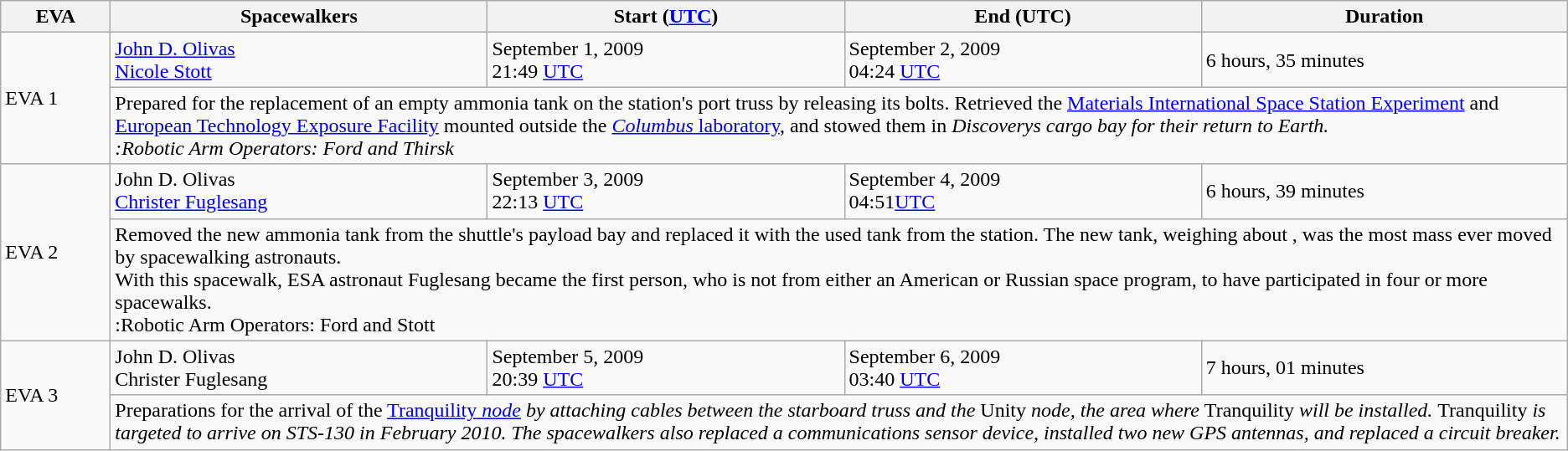<table class="wikitable">
<tr>
<th style="width: 5em;">EVA</th>
<th>Spacewalkers</th>
<th>Start (<a href='#'>UTC</a>)</th>
<th>End (UTC)</th>
<th>Duration</th>
</tr>
<tr>
<td rowspan="2">EVA 1</td>
<td><a href='#'>John D. Olivas</a> <br> <a href='#'>Nicole Stott</a></td>
<td>September 1, 2009 <br> 21:49 <a href='#'>UTC</a></td>
<td>September 2, 2009 <br> 04:24 <a href='#'>UTC</a></td>
<td>6 hours, 35 minutes</td>
</tr>
<tr>
<td colspan="4">Prepared for the replacement of an empty ammonia tank on the station's port truss by releasing its bolts. Retrieved the <a href='#'>Materials International Space Station Experiment</a> and <a href='#'>European Technology Exposure Facility</a> mounted outside the <a href='#'><em>Columbus</em> laboratory</a>, and stowed them in <em>Discoverys cargo bay for their return to Earth. <br> :Robotic Arm Operators: Ford and Thirsk</td>
</tr>
<tr>
<td rowspan="2">EVA 2</td>
<td>John D. Olivas <br> <a href='#'>Christer Fuglesang</a></td>
<td>September 3, 2009 <br> 22:13 <a href='#'>UTC</a></td>
<td>September 4, 2009 <br> 04:51<a href='#'>UTC</a></td>
<td>6 hours, 39 minutes</td>
</tr>
<tr>
<td colspan="4">Removed the new ammonia tank from the shuttle's payload bay and replaced it with the used tank from the station. The new tank, weighing about , was the most mass ever moved by spacewalking astronauts.<br>With this spacewalk, ESA astronaut Fuglesang became the first person, who is not from either an American or Russian space program, to have participated in four or more spacewalks. <br> :Robotic Arm Operators: Ford and Stott</td>
</tr>
<tr>
<td rowspan="2">EVA 3</td>
<td>John D. Olivas <br> Christer Fuglesang</td>
<td>September 5, 2009 <br> 20:39 <a href='#'>UTC</a></td>
<td>September 6, 2009 <br> 03:40 <a href='#'>UTC</a></td>
<td>7 hours, 01 minutes</td>
</tr>
<tr>
<td colspan="4">Preparations for the arrival of the <a href='#'></em>Tranquility<em> node</a> by attaching cables between the starboard truss and the </em>Unity<em> node, the area where </em>Tranquility<em> will be installed. </em>Tranquility<em> is targeted to arrive on STS-130 in February 2010. The spacewalkers also replaced a communications sensor device, installed two new GPS antennas, and replaced a circuit breaker.</td>
</tr>
</table>
